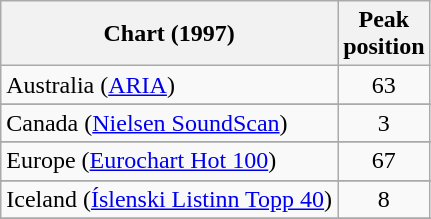<table class="wikitable sortable">
<tr>
<th>Chart (1997)</th>
<th>Peak<br>position</th>
</tr>
<tr>
<td>Australia (<a href='#'>ARIA</a>)</td>
<td align="center">63</td>
</tr>
<tr>
</tr>
<tr>
<td>Canada (<a href='#'>Nielsen SoundScan</a>)</td>
<td align="center">3</td>
</tr>
<tr>
</tr>
<tr>
<td>Europe (<a href='#'>Eurochart Hot 100</a>)</td>
<td align="center">67</td>
</tr>
<tr>
</tr>
<tr>
<td>Iceland (<a href='#'>Íslenski Listinn Topp 40</a>)</td>
<td align="center">8</td>
</tr>
<tr>
</tr>
<tr>
</tr>
<tr>
</tr>
<tr>
</tr>
<tr>
</tr>
<tr>
</tr>
<tr>
</tr>
<tr>
</tr>
<tr>
</tr>
<tr>
</tr>
<tr>
</tr>
<tr>
</tr>
</table>
